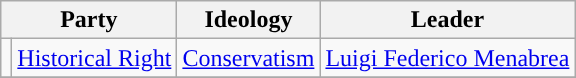<table class=wikitable style="font-size:100%">
<tr>
<th colspan=2>Party</th>
<th>Ideology</th>
<th>Leader</th>
</tr>
<tr>
<td style="color:inherit;background:"></td>
<td><a href='#'>Historical Right</a></td>
<td><a href='#'>Conservatism</a></td>
<td><a href='#'>Luigi Federico Menabrea</a></td>
</tr>
<tr>
</tr>
</table>
